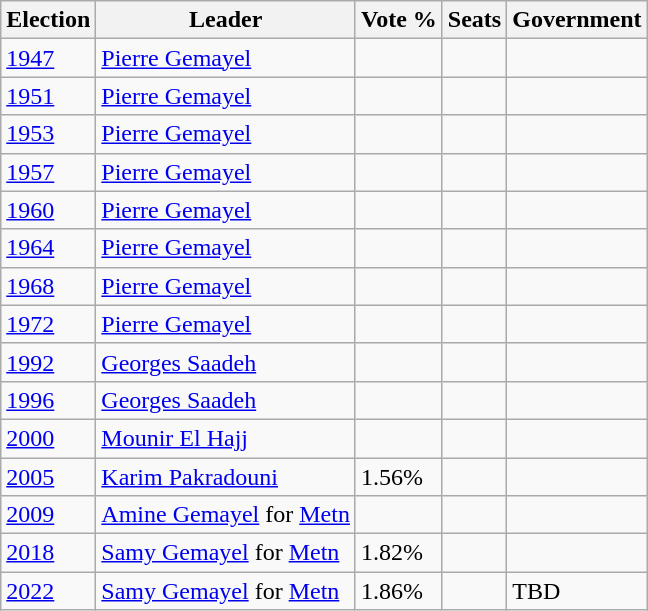<table class="sortable wikitable">
<tr>
<th>Election</th>
<th>Leader</th>
<th>Vote %</th>
<th>Seats</th>
<th>Government</th>
</tr>
<tr>
<td><a href='#'>1947</a></td>
<td><a href='#'>Pierre Gemayel</a></td>
<td></td>
<td></td>
<td></td>
</tr>
<tr>
<td><a href='#'>1951</a></td>
<td><a href='#'>Pierre Gemayel</a></td>
<td></td>
<td></td>
<td></td>
</tr>
<tr>
<td><a href='#'>1953</a></td>
<td><a href='#'>Pierre Gemayel</a></td>
<td></td>
<td></td>
<td></td>
</tr>
<tr>
<td><a href='#'>1957</a></td>
<td><a href='#'>Pierre Gemayel</a></td>
<td></td>
<td></td>
<td></td>
</tr>
<tr>
<td><a href='#'>1960</a></td>
<td><a href='#'>Pierre Gemayel</a></td>
<td></td>
<td></td>
<td></td>
</tr>
<tr>
<td><a href='#'>1964</a></td>
<td><a href='#'>Pierre Gemayel</a></td>
<td></td>
<td></td>
<td></td>
</tr>
<tr>
<td><a href='#'>1968</a></td>
<td><a href='#'>Pierre Gemayel</a></td>
<td></td>
<td></td>
<td></td>
</tr>
<tr>
<td><a href='#'>1972</a></td>
<td><a href='#'>Pierre Gemayel</a></td>
<td></td>
<td></td>
<td></td>
</tr>
<tr>
<td><a href='#'>1992</a></td>
<td><a href='#'>Georges Saadeh</a></td>
<td></td>
<td></td>
<td></td>
</tr>
<tr>
<td><a href='#'>1996</a></td>
<td><a href='#'>Georges Saadeh</a></td>
<td></td>
<td></td>
<td></td>
</tr>
<tr>
<td><a href='#'>2000</a></td>
<td><a href='#'>Mounir El Hajj</a></td>
<td></td>
<td></td>
<td></td>
</tr>
<tr>
<td><a href='#'>2005</a></td>
<td><a href='#'>Karim Pakradouni</a></td>
<td>1.56%</td>
<td></td>
<td></td>
</tr>
<tr>
<td><a href='#'>2009</a></td>
<td><a href='#'>Amine Gemayel</a> for <a href='#'>Metn</a></td>
<td></td>
<td></td>
<td></td>
</tr>
<tr>
<td><a href='#'>2018</a></td>
<td><a href='#'>Samy Gemayel</a> for <a href='#'>Metn</a></td>
<td>1.82%</td>
<td></td>
<td></td>
</tr>
<tr>
<td><a href='#'>2022</a></td>
<td><a href='#'>Samy Gemayel</a> for <a href='#'>Metn</a></td>
<td>1.86%</td>
<td></td>
<td>TBD</td>
</tr>
</table>
